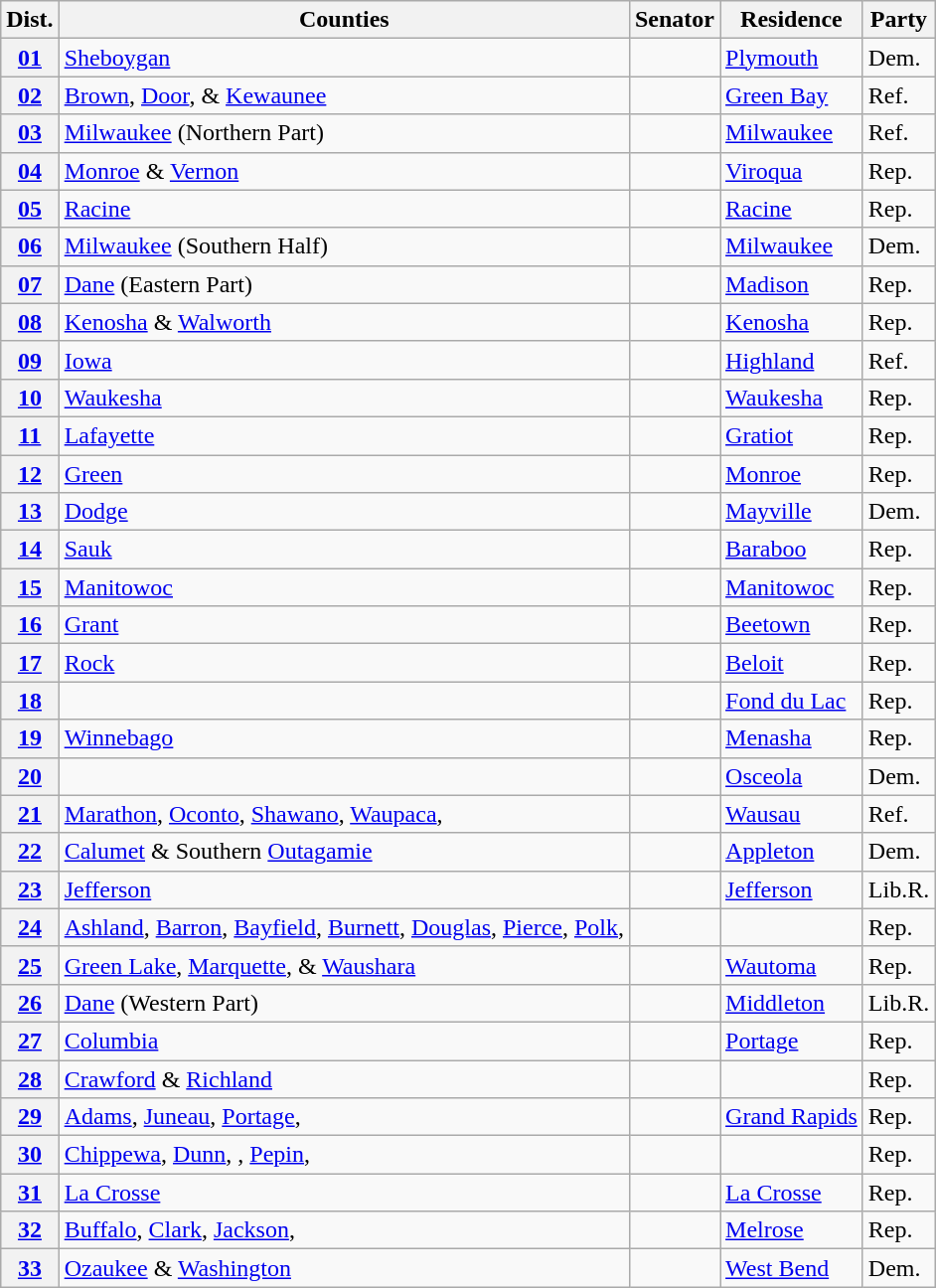<table class="wikitable sortable">
<tr>
<th>Dist.</th>
<th>Counties</th>
<th>Senator</th>
<th>Residence</th>
<th>Party</th>
</tr>
<tr>
<th><a href='#'>01</a></th>
<td><a href='#'>Sheboygan</a></td>
<td></td>
<td><a href='#'>Plymouth</a></td>
<td>Dem.</td>
</tr>
<tr>
<th><a href='#'>02</a></th>
<td><a href='#'>Brown</a>, <a href='#'>Door</a>, & <a href='#'>Kewaunee</a></td>
<td></td>
<td><a href='#'>Green Bay</a></td>
<td>Ref.</td>
</tr>
<tr>
<th><a href='#'>03</a></th>
<td><a href='#'>Milwaukee</a> (Northern Part)</td>
<td></td>
<td><a href='#'>Milwaukee</a></td>
<td>Ref.</td>
</tr>
<tr>
<th><a href='#'>04</a></th>
<td><a href='#'>Monroe</a> & <a href='#'>Vernon</a></td>
<td></td>
<td><a href='#'>Viroqua</a></td>
<td>Rep.</td>
</tr>
<tr>
<th><a href='#'>05</a></th>
<td><a href='#'>Racine</a></td>
<td></td>
<td><a href='#'>Racine</a></td>
<td>Rep.</td>
</tr>
<tr>
<th><a href='#'>06</a></th>
<td><a href='#'>Milwaukee</a> (Southern Half)</td>
<td></td>
<td><a href='#'>Milwaukee</a></td>
<td>Dem.</td>
</tr>
<tr>
<th><a href='#'>07</a></th>
<td><a href='#'>Dane</a> (Eastern Part)</td>
<td></td>
<td><a href='#'>Madison</a></td>
<td>Rep.</td>
</tr>
<tr>
<th><a href='#'>08</a></th>
<td><a href='#'>Kenosha</a> & <a href='#'>Walworth</a></td>
<td></td>
<td><a href='#'>Kenosha</a></td>
<td>Rep.</td>
</tr>
<tr>
<th><a href='#'>09</a></th>
<td><a href='#'>Iowa</a></td>
<td></td>
<td><a href='#'>Highland</a></td>
<td>Ref.</td>
</tr>
<tr>
<th><a href='#'>10</a></th>
<td><a href='#'>Waukesha</a></td>
<td></td>
<td><a href='#'>Waukesha</a></td>
<td>Rep.</td>
</tr>
<tr>
<th><a href='#'>11</a></th>
<td><a href='#'>Lafayette</a></td>
<td></td>
<td><a href='#'>Gratiot</a></td>
<td>Rep.</td>
</tr>
<tr>
<th><a href='#'>12</a></th>
<td><a href='#'>Green</a></td>
<td></td>
<td><a href='#'>Monroe</a></td>
<td>Rep.</td>
</tr>
<tr>
<th><a href='#'>13</a></th>
<td><a href='#'>Dodge</a></td>
<td></td>
<td><a href='#'>Mayville</a></td>
<td>Dem.</td>
</tr>
<tr>
<th><a href='#'>14</a></th>
<td><a href='#'>Sauk</a></td>
<td></td>
<td><a href='#'>Baraboo</a></td>
<td>Rep.</td>
</tr>
<tr>
<th><a href='#'>15</a></th>
<td><a href='#'>Manitowoc</a></td>
<td></td>
<td><a href='#'>Manitowoc</a></td>
<td>Rep.</td>
</tr>
<tr>
<th><a href='#'>16</a></th>
<td><a href='#'>Grant</a></td>
<td></td>
<td><a href='#'>Beetown</a></td>
<td>Rep.</td>
</tr>
<tr>
<th><a href='#'>17</a></th>
<td><a href='#'>Rock</a></td>
<td></td>
<td><a href='#'>Beloit</a></td>
<td>Rep.</td>
</tr>
<tr>
<th><a href='#'>18</a></th>
<td> </td>
<td></td>
<td><a href='#'>Fond du Lac</a></td>
<td>Rep.</td>
</tr>
<tr>
<th><a href='#'>19</a></th>
<td><a href='#'>Winnebago</a></td>
<td></td>
<td><a href='#'>Menasha</a></td>
<td>Rep.</td>
</tr>
<tr>
<th><a href='#'>20</a></th>
<td> </td>
<td></td>
<td><a href='#'>Osceola</a></td>
<td>Dem.</td>
</tr>
<tr>
<th><a href='#'>21</a></th>
<td><a href='#'>Marathon</a>, <a href='#'>Oconto</a>, <a href='#'>Shawano</a>, <a href='#'>Waupaca</a>, </td>
<td></td>
<td><a href='#'>Wausau</a></td>
<td>Ref.</td>
</tr>
<tr>
<th><a href='#'>22</a></th>
<td><a href='#'>Calumet</a> & Southern <a href='#'>Outagamie</a></td>
<td></td>
<td><a href='#'>Appleton</a></td>
<td>Dem.</td>
</tr>
<tr>
<th><a href='#'>23</a></th>
<td><a href='#'>Jefferson</a></td>
<td></td>
<td><a href='#'>Jefferson</a></td>
<td>Lib.R.</td>
</tr>
<tr>
<th><a href='#'>24</a></th>
<td><a href='#'>Ashland</a>, <a href='#'>Barron</a>, <a href='#'>Bayfield</a>, <a href='#'>Burnett</a>, <a href='#'>Douglas</a>, <a href='#'>Pierce</a>, <a href='#'>Polk</a>, </td>
<td></td>
<td></td>
<td>Rep.</td>
</tr>
<tr>
<th><a href='#'>25</a></th>
<td><a href='#'>Green Lake</a>, <a href='#'>Marquette</a>, & <a href='#'>Waushara</a></td>
<td></td>
<td><a href='#'>Wautoma</a></td>
<td>Rep.</td>
</tr>
<tr>
<th><a href='#'>26</a></th>
<td><a href='#'>Dane</a> (Western Part)</td>
<td></td>
<td><a href='#'>Middleton</a></td>
<td>Lib.R.</td>
</tr>
<tr>
<th><a href='#'>27</a></th>
<td><a href='#'>Columbia</a></td>
<td></td>
<td><a href='#'>Portage</a></td>
<td>Rep.</td>
</tr>
<tr>
<th><a href='#'>28</a></th>
<td><a href='#'>Crawford</a> & <a href='#'>Richland</a></td>
<td></td>
<td></td>
<td>Rep.</td>
</tr>
<tr>
<th><a href='#'>29</a></th>
<td><a href='#'>Adams</a>, <a href='#'>Juneau</a>, <a href='#'>Portage</a>, </td>
<td></td>
<td><a href='#'>Grand Rapids</a></td>
<td>Rep.</td>
</tr>
<tr>
<th><a href='#'>30</a></th>
<td><a href='#'>Chippewa</a>, <a href='#'>Dunn</a>, , <a href='#'>Pepin</a>, </td>
<td></td>
<td></td>
<td>Rep.</td>
</tr>
<tr>
<th><a href='#'>31</a></th>
<td><a href='#'>La Crosse</a></td>
<td></td>
<td><a href='#'>La Crosse</a></td>
<td>Rep.</td>
</tr>
<tr>
<th><a href='#'>32</a></th>
<td><a href='#'>Buffalo</a>, <a href='#'>Clark</a>, <a href='#'>Jackson</a>, </td>
<td></td>
<td><a href='#'>Melrose</a></td>
<td>Rep.</td>
</tr>
<tr>
<th><a href='#'>33</a></th>
<td><a href='#'>Ozaukee</a> & <a href='#'>Washington</a></td>
<td></td>
<td><a href='#'>West Bend</a></td>
<td>Dem.</td>
</tr>
</table>
